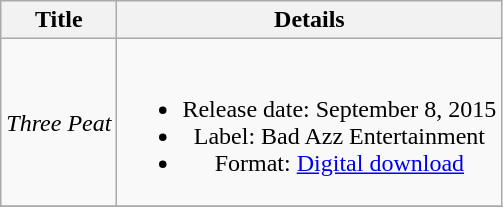<table class="wikitable plainrowheaders" style="text-align:center;">
<tr>
<th>Title</th>
<th>Details</th>
</tr>
<tr>
<td><em>Three Peat</em></td>
<td><br><ul><li>Release date: September 8, 2015</li><li>Label: Bad Azz Entertainment</li><li>Format: <a href='#'>Digital download</a></li></ul></td>
</tr>
<tr>
</tr>
</table>
